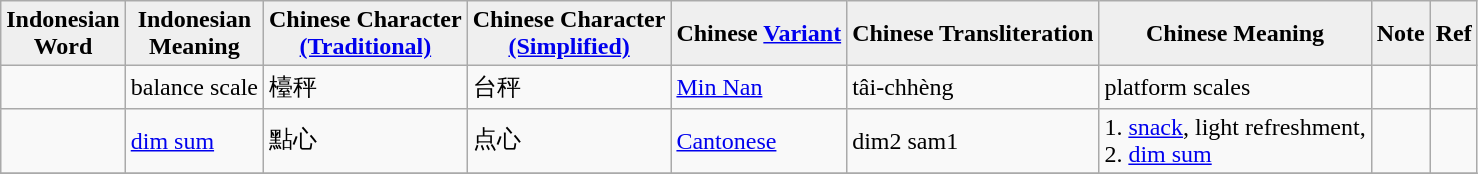<table class="wikitable">
<tr>
<th style="background:#efefef;">Indonesian <br>Word</th>
<th style="background:#efefef;">Indonesian <br>Meaning</th>
<th style="background:#efefef;">Chinese Character <br><a href='#'>(Traditional)</a></th>
<th style="background:#efefef;">Chinese Character <br><a href='#'>(Simplified)</a></th>
<th style="background:#efefef;">Chinese <a href='#'>Variant</a></th>
<th style="background:#efefef;">Chinese Transliteration</th>
<th style="background:#efefef;">Chinese Meaning</th>
<th style="background:#efefef;">Note</th>
<th style="background:#efefef;">Ref</th>
</tr>
<tr>
<td></td>
<td>balance scale</td>
<td>檯秤</td>
<td>台秤</td>
<td><a href='#'>Min Nan</a></td>
<td>tâi-chhèng</td>
<td>platform scales</td>
<td></td>
<td></td>
</tr>
<tr>
<td></td>
<td><a href='#'>dim sum</a></td>
<td>點心</td>
<td>点心</td>
<td><a href='#'>Cantonese</a></td>
<td>dim2 sam1</td>
<td>1. <a href='#'>snack</a>, light refreshment, <br>2. <a href='#'>dim sum</a></td>
<td></td>
<td></td>
</tr>
<tr>
</tr>
</table>
